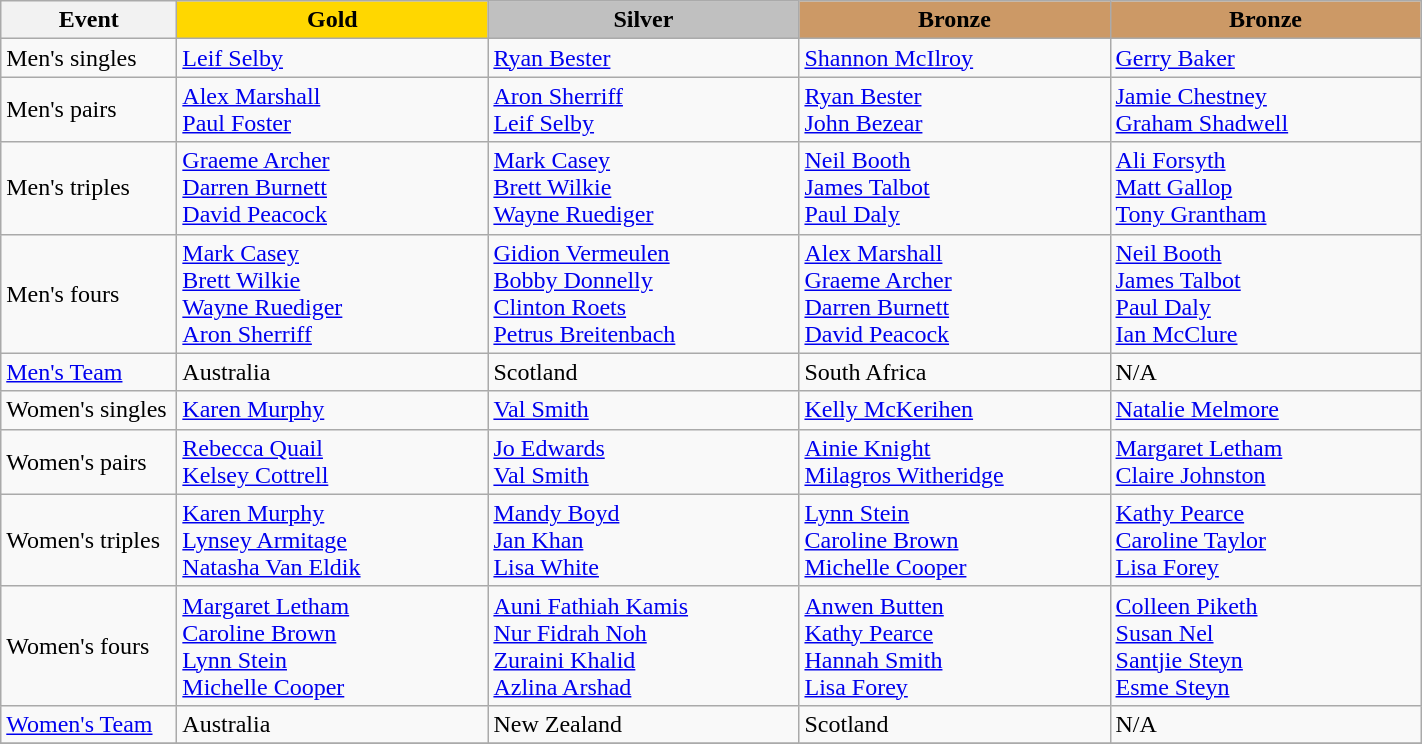<table class="wikitable" style="font-size: 100%">
<tr>
<th width=110>Event</th>
<th width=200 style="background-color: gold;">Gold</th>
<th width=200 style="background-color: silver;">Silver</th>
<th width=200 style="background-color: #cc9966;">Bronze</th>
<th width=200 style="background-color: #cc9966;">Bronze</th>
</tr>
<tr>
<td>Men's singles<br></td>
<td> <a href='#'>Leif Selby</a></td>
<td> <a href='#'>Ryan Bester</a></td>
<td> <a href='#'>Shannon McIlroy</a></td>
<td> <a href='#'>Gerry Baker</a></td>
</tr>
<tr>
<td>Men's pairs<br></td>
<td>  <a href='#'>Alex Marshall</a>   <br><a href='#'>Paul Foster</a></td>
<td>  <a href='#'>Aron Sherriff</a>  <br>   <a href='#'>Leif Selby</a></td>
<td>  <a href='#'>Ryan Bester</a>   <br>     <a href='#'>John Bezear</a></td>
<td>  <a href='#'>Jamie Chestney</a>   <br><a href='#'>Graham Shadwell</a></td>
</tr>
<tr>
<td>Men's triples<br></td>
<td>  <a href='#'>Graeme Archer</a><br> <a href='#'>Darren Burnett</a> <br> <a href='#'>David Peacock</a></td>
<td>   <a href='#'>Mark Casey</a> <br>  <a href='#'>Brett Wilkie</a> <br> <a href='#'>Wayne Ruediger</a></td>
<td>   <a href='#'>Neil Booth</a> <br><a href='#'>James Talbot</a> <br>  <a href='#'>Paul Daly</a></td>
<td>   <a href='#'>Ali Forsyth</a> <br> <a href='#'>Matt Gallop</a> <br> <a href='#'>Tony Grantham</a></td>
</tr>
<tr>
<td>Men's fours<br></td>
<td>   <a href='#'>Mark Casey</a> <br>  <a href='#'>Brett Wilkie</a> <br> <a href='#'>Wayne Ruediger</a> <br><a href='#'>Aron Sherriff</a></td>
<td>   <a href='#'>Gidion Vermeulen</a><br> <a href='#'>Bobby Donnelly</a><br> <a href='#'>Clinton Roets</a> <br><a href='#'>Petrus Breitenbach</a></td>
<td>   <a href='#'>Alex Marshall</a><br><a href='#'>Graeme Archer</a><br> <a href='#'>Darren Burnett</a> <br> <a href='#'>David Peacock</a></td>
<td>   <a href='#'>Neil Booth</a> <br><a href='#'>James Talbot</a> <br>  <a href='#'>Paul Daly</a> <br><a href='#'>Ian McClure</a></td>
</tr>
<tr>
<td><a href='#'>Men's Team</a></td>
<td>   Australia</td>
<td>   Scotland</td>
<td>   South Africa</td>
<td>      N/A</td>
</tr>
<tr>
<td>Women's singles<br></td>
<td>  <a href='#'>Karen Murphy</a></td>
<td>  <a href='#'>Val Smith</a></td>
<td>  <a href='#'>Kelly McKerihen</a></td>
<td>  <a href='#'>Natalie Melmore</a></td>
</tr>
<tr>
<td>Women's pairs<br></td>
<td>    <a href='#'>Rebecca Quail</a> <br> <a href='#'>Kelsey Cottrell</a></td>
<td>    <a href='#'>Jo Edwards</a> <br>  <a href='#'>Val Smith</a></td>
<td>    <a href='#'>Ainie Knight</a> <br> <a href='#'>Milagros Witheridge</a></td>
<td>    <a href='#'>Margaret Letham</a> <br> <a href='#'>Claire Johnston</a></td>
</tr>
<tr>
<td>Women's triples<br></td>
<td>    <a href='#'>Karen Murphy</a><br> <a href='#'>Lynsey Armitage</a> <br>  <a href='#'>Natasha Van Eldik</a></td>
<td>    <a href='#'>Mandy Boyd</a><br>  <a href='#'>Jan Khan</a> <br> <a href='#'>Lisa White</a></td>
<td>    <a href='#'>Lynn Stein</a>  <br> <a href='#'>Caroline Brown</a> <br> <a href='#'>Michelle Cooper</a></td>
<td>    <a href='#'>Kathy Pearce</a><br> <a href='#'>Caroline Taylor</a> <br> <a href='#'>Lisa Forey</a></td>
</tr>
<tr>
<td>Women's fours<br></td>
<td>    <a href='#'>Margaret Letham</a><br> <a href='#'>Caroline Brown</a> <br><a href='#'>Lynn Stein</a>  <br> <a href='#'>Michelle Cooper</a></td>
<td>    <a href='#'>Auni Fathiah Kamis</a> <br><a href='#'>Nur Fidrah Noh</a><br> <a href='#'>Zuraini Khalid</a>  <br> <a href='#'>Azlina Arshad</a></td>
<td>    <a href='#'>Anwen Butten</a> <br><a href='#'>Kathy Pearce</a> <br><a href='#'>Hannah Smith</a> <br>  <a href='#'>Lisa Forey</a></td>
<td>    <a href='#'>Colleen Piketh</a><br>  <a href='#'>Susan Nel</a><br> <a href='#'>Santjie Steyn</a> <br> <a href='#'>Esme Steyn</a></td>
</tr>
<tr>
<td><a href='#'>Women's Team</a></td>
<td> Australia</td>
<td> New Zealand</td>
<td> Scotland</td>
<td> N/A</td>
</tr>
<tr>
</tr>
</table>
